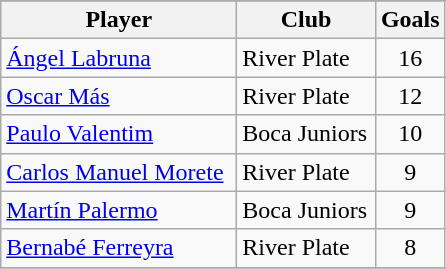<table class="wikitable">
<tr>
</tr>
<tr>
<th width=150>Player</th>
<th width=85>Club</th>
<th width=30>Goals</th>
</tr>
<tr>
<td><a href='#'>Ángel Labruna</a></td>
<td>River Plate</td>
<td align=center>16</td>
</tr>
<tr>
<td><a href='#'>Oscar Más</a></td>
<td>River Plate</td>
<td align=center>12</td>
</tr>
<tr>
<td><a href='#'>Paulo Valentim</a></td>
<td>Boca Juniors</td>
<td align=center>10</td>
</tr>
<tr>
<td><a href='#'>Carlos Manuel Morete</a></td>
<td>River Plate</td>
<td align=center>9</td>
</tr>
<tr>
<td><a href='#'>Martín Palermo</a></td>
<td>Boca Juniors</td>
<td align=center>9</td>
</tr>
<tr>
<td><a href='#'>Bernabé Ferreyra</a></td>
<td>River Plate</td>
<td align=center>8</td>
</tr>
<tr>
</tr>
</table>
